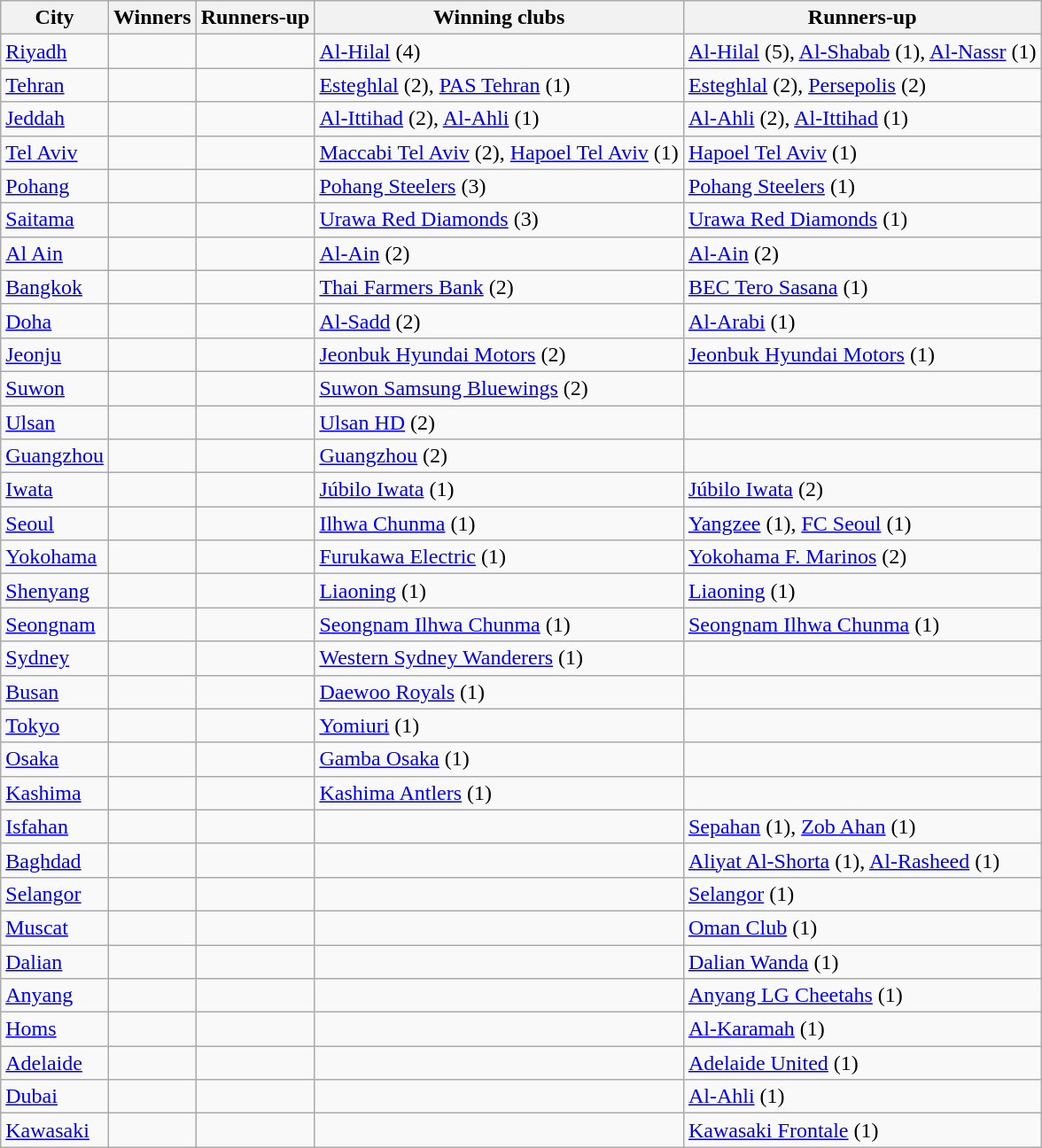<table class="wikitable sortable">
<tr>
<th>City</th>
<th>Winners</th>
<th>Runners-up</th>
<th>Winning clubs</th>
<th>Runners-up</th>
</tr>
<tr>
<td> <a href='#'>Riyadh</a></td>
<td></td>
<td></td>
<td><a href='#'>Al-Hilal</a> (4)</td>
<td><a href='#'>Al-Hilal</a> (5), <a href='#'>Al-Shabab</a> (1), <a href='#'>Al-Nassr</a> (1)</td>
</tr>
<tr>
<td> <a href='#'>Tehran</a></td>
<td></td>
<td></td>
<td><a href='#'>Esteghlal</a> (2), <a href='#'>PAS Tehran</a> (1)</td>
<td><a href='#'>Esteghlal</a> (2), <a href='#'>Persepolis</a> (2)</td>
</tr>
<tr>
<td> <a href='#'>Jeddah</a></td>
<td></td>
<td></td>
<td><a href='#'>Al-Ittihad</a> (2), <a href='#'>Al-Ahli</a> (1)</td>
<td><a href='#'>Al-Ahli</a> (2), <a href='#'>Al-Ittihad</a> (1)</td>
</tr>
<tr>
<td> <a href='#'>Tel Aviv</a></td>
<td></td>
<td></td>
<td><a href='#'>Maccabi Tel Aviv</a> (2), <a href='#'>Hapoel Tel Aviv</a> (1)</td>
<td><a href='#'>Hapoel Tel Aviv</a> (1)</td>
</tr>
<tr>
<td> <a href='#'>Pohang</a></td>
<td></td>
<td></td>
<td><a href='#'>Pohang Steelers</a> (3)</td>
<td><a href='#'>Pohang Steelers</a> (1)</td>
</tr>
<tr>
<td> <a href='#'>Saitama</a></td>
<td></td>
<td></td>
<td><a href='#'>Urawa Red Diamonds</a> (3)</td>
<td><a href='#'>Urawa Red Diamonds</a> (1)</td>
</tr>
<tr>
<td> <a href='#'>Al Ain</a></td>
<td></td>
<td></td>
<td><a href='#'>Al-Ain</a> (2)</td>
<td><a href='#'>Al-Ain</a> (2)</td>
</tr>
<tr>
<td> <a href='#'>Bangkok</a></td>
<td></td>
<td></td>
<td><a href='#'>Thai Farmers Bank</a> (2)</td>
<td><a href='#'>BEC Tero Sasana</a> (1)</td>
</tr>
<tr>
<td> <a href='#'>Doha</a></td>
<td></td>
<td></td>
<td><a href='#'>Al-Sadd</a> (2)</td>
<td><a href='#'>Al-Arabi</a> (1)</td>
</tr>
<tr>
<td> <a href='#'>Jeonju</a></td>
<td></td>
<td></td>
<td><a href='#'>Jeonbuk Hyundai Motors</a> (2)</td>
<td><a href='#'>Jeonbuk Hyundai Motors</a> (1)</td>
</tr>
<tr>
<td> <a href='#'>Suwon</a></td>
<td></td>
<td></td>
<td><a href='#'>Suwon Samsung Bluewings</a> (2)</td>
<td align=center></td>
</tr>
<tr>
<td> <a href='#'>Ulsan</a></td>
<td></td>
<td></td>
<td><a href='#'>Ulsan HD</a> (2)</td>
<td align=center></td>
</tr>
<tr>
<td> <a href='#'>Guangzhou</a></td>
<td></td>
<td></td>
<td><a href='#'>Guangzhou</a> (2)</td>
<td align=center></td>
</tr>
<tr>
<td> <a href='#'>Iwata</a></td>
<td></td>
<td></td>
<td><a href='#'>Júbilo Iwata</a> (1)</td>
<td><a href='#'>Júbilo Iwata</a> (2)</td>
</tr>
<tr>
<td> <a href='#'>Seoul</a></td>
<td></td>
<td></td>
<td><a href='#'>Ilhwa Chunma</a> (1)</td>
<td><a href='#'>Yangzee</a> (1), <a href='#'>FC Seoul</a> (1)</td>
</tr>
<tr>
<td> <a href='#'>Yokohama</a></td>
<td></td>
<td></td>
<td><a href='#'>Furukawa Electric</a> (1)</td>
<td><a href='#'>Yokohama F. Marinos</a> (2)</td>
</tr>
<tr>
<td> <a href='#'>Shenyang</a></td>
<td></td>
<td></td>
<td><a href='#'>Liaoning</a> (1)</td>
<td><a href='#'>Liaoning</a> (1)</td>
</tr>
<tr>
<td> <a href='#'>Seongnam</a></td>
<td></td>
<td></td>
<td><a href='#'>Seongnam Ilhwa Chunma</a> (1)</td>
<td><a href='#'>Seongnam Ilhwa Chunma</a> (1)</td>
</tr>
<tr>
<td> <a href='#'>Sydney</a></td>
<td></td>
<td></td>
<td><a href='#'>Western Sydney Wanderers</a> (1)</td>
<td align=center></td>
</tr>
<tr>
<td> <a href='#'>Busan</a></td>
<td></td>
<td></td>
<td><a href='#'>Daewoo Royals</a> (1)</td>
<td align=center></td>
</tr>
<tr>
<td> <a href='#'>Tokyo</a></td>
<td></td>
<td></td>
<td><a href='#'>Yomiuri</a> (1)</td>
<td align=center></td>
</tr>
<tr>
<td> <a href='#'>Osaka</a></td>
<td></td>
<td></td>
<td><a href='#'>Gamba Osaka</a> (1)</td>
<td align=center></td>
</tr>
<tr>
<td> <a href='#'>Kashima</a></td>
<td></td>
<td></td>
<td><a href='#'>Kashima Antlers</a> (1)</td>
<td align=center></td>
</tr>
<tr>
<td> <a href='#'>Isfahan</a></td>
<td></td>
<td></td>
<td align=center></td>
<td><a href='#'>Sepahan</a> (1), <a href='#'>Zob Ahan</a> (1)</td>
</tr>
<tr>
<td> <a href='#'>Baghdad</a></td>
<td></td>
<td></td>
<td align=center></td>
<td><a href='#'>Aliyat Al-Shorta</a> (1), <a href='#'>Al-Rasheed</a> (1)</td>
</tr>
<tr>
<td> <a href='#'>Selangor</a></td>
<td></td>
<td></td>
<td align=center></td>
<td><a href='#'>Selangor</a> (1)</td>
</tr>
<tr>
<td> <a href='#'>Muscat</a></td>
<td></td>
<td></td>
<td align=center></td>
<td><a href='#'>Oman Club</a> (1)</td>
</tr>
<tr>
<td> <a href='#'>Dalian</a></td>
<td></td>
<td></td>
<td align=center></td>
<td><a href='#'>Dalian Wanda</a> (1)</td>
</tr>
<tr>
<td> <a href='#'>Anyang</a></td>
<td></td>
<td></td>
<td align=center></td>
<td><a href='#'>Anyang LG Cheetahs</a> (1)</td>
</tr>
<tr>
<td> <a href='#'>Homs</a></td>
<td></td>
<td></td>
<td align=center></td>
<td><a href='#'>Al-Karamah</a> (1)</td>
</tr>
<tr>
<td> <a href='#'>Adelaide</a></td>
<td></td>
<td></td>
<td align=center></td>
<td><a href='#'>Adelaide United</a> (1)</td>
</tr>
<tr>
<td> <a href='#'>Dubai</a></td>
<td></td>
<td></td>
<td align=center></td>
<td><a href='#'>Al-Ahli</a> (1)</td>
</tr>
<tr>
<td> <a href='#'>Kawasaki</a></td>
<td></td>
<td></td>
<td align=center></td>
<td><a href='#'>Kawasaki Frontale</a> (1)</td>
</tr>
</table>
